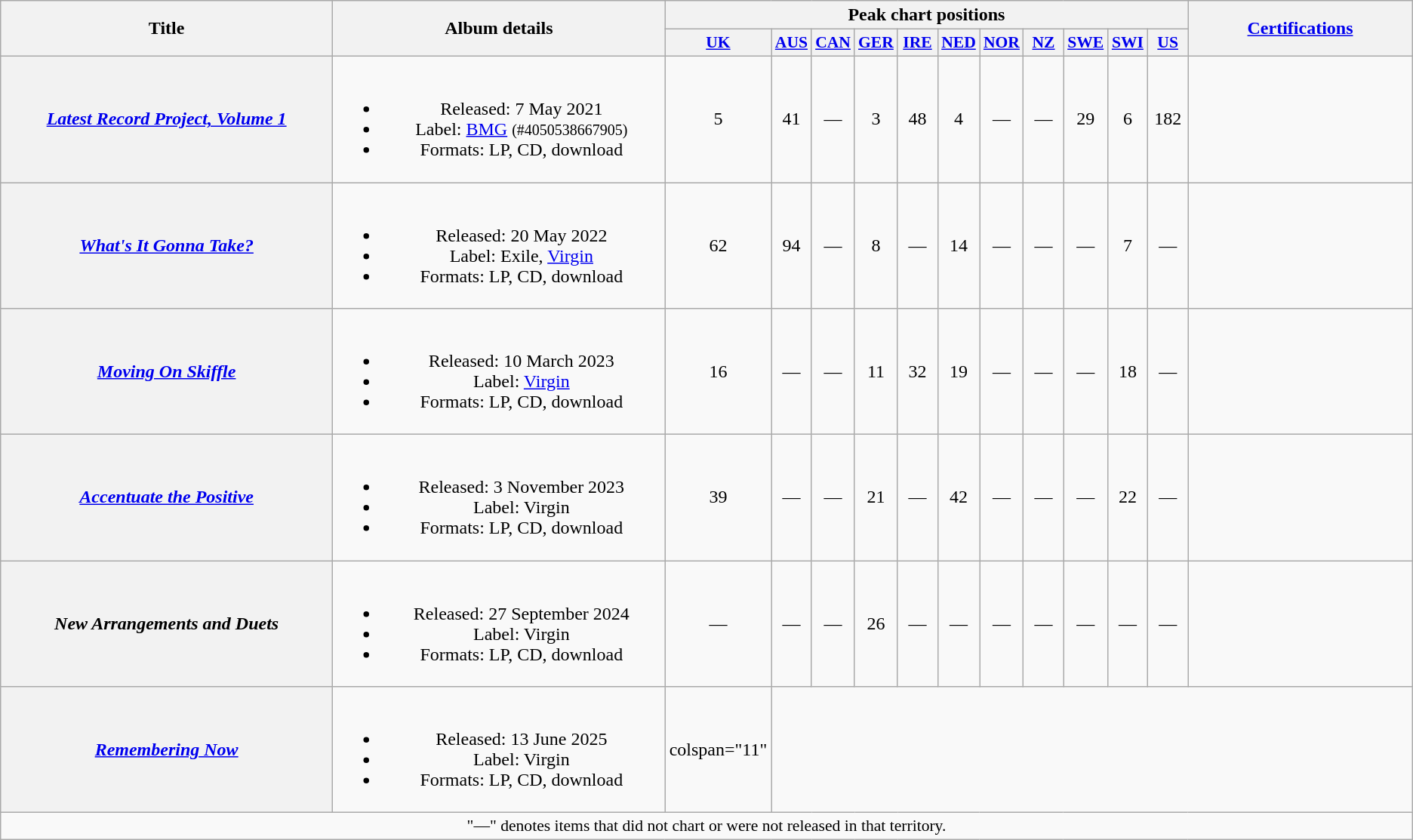<table class="wikitable plainrowheaders" style="text-align:center;">
<tr>
<th scope="col" rowspan="2" style="width:18em;">Title</th>
<th scope="col" rowspan="2" style="width:18em;">Album details</th>
<th scope="col" colspan="11">Peak chart positions</th>
<th scope="col" rowspan="2" style="width:12em;"><a href='#'>Certifications</a></th>
</tr>
<tr>
<th style="width:2em;font-size:90%;"><a href='#'>UK</a><br></th>
<th style="width:2em;font-size:90%;"><a href='#'>AUS</a><br></th>
<th style="width:2em;font-size:90%;"><a href='#'>CAN</a><br></th>
<th style="width:2em;font-size:90%;"><a href='#'>GER</a><br></th>
<th style="width:2em;font-size:90%;"><a href='#'>IRE</a><br></th>
<th style="width:2em;font-size:90%;"><a href='#'>NED</a><br></th>
<th style="width:2em;font-size:90%;"><a href='#'>NOR</a><br></th>
<th style="width:2em;font-size:90%;"><a href='#'>NZ</a><br></th>
<th style="width:2em;font-size:90%;"><a href='#'>SWE</a><br></th>
<th style="width:2em;font-size:90%;"><a href='#'>SWI</a><br></th>
<th style="width:2em;font-size:90%;"><a href='#'>US</a><br></th>
</tr>
<tr>
<th scope="row"><em><a href='#'>Latest Record Project, Volume 1</a></em></th>
<td><br><ul><li>Released: 7 May 2021</li><li>Label: <a href='#'>BMG</a> <small>(#4050538667905)</small></li><li>Formats: LP, CD, download</li></ul></td>
<td>5</td>
<td>41</td>
<td>—</td>
<td>3</td>
<td>48</td>
<td>4</td>
<td>—</td>
<td>—</td>
<td>29</td>
<td>6</td>
<td>182</td>
<td></td>
</tr>
<tr>
<th scope="row"><em><a href='#'>What's It Gonna Take?</a></em></th>
<td><br><ul><li>Released: 20 May 2022</li><li>Label: Exile, <a href='#'>Virgin</a></li><li>Formats: LP, CD, download</li></ul></td>
<td>62</td>
<td>94</td>
<td>—</td>
<td>8</td>
<td>—</td>
<td>14</td>
<td>—</td>
<td>—</td>
<td>—</td>
<td>7</td>
<td>—</td>
<td></td>
</tr>
<tr>
<th scope="row"><em><a href='#'>Moving On Skiffle</a></em></th>
<td><br><ul><li>Released: 10 March 2023</li><li>Label: <a href='#'>Virgin</a></li><li>Formats: LP, CD, download</li></ul></td>
<td>16</td>
<td>—</td>
<td>—</td>
<td>11</td>
<td>32</td>
<td>19</td>
<td>—</td>
<td>—</td>
<td>—</td>
<td>18</td>
<td>—</td>
<td></td>
</tr>
<tr>
<th scope="row"><em><a href='#'>Accentuate the Positive</a></em></th>
<td><br><ul><li>Released: 3 November 2023</li><li>Label: Virgin</li><li>Formats: LP, CD, download</li></ul></td>
<td>39</td>
<td>—</td>
<td>—</td>
<td>21</td>
<td>—</td>
<td>42</td>
<td>—</td>
<td>—</td>
<td>—</td>
<td>22</td>
<td>—</td>
<td></td>
</tr>
<tr>
<th scope="row"><em>New Arrangements and Duets</em></th>
<td><br><ul><li>Released: 27 September 2024</li><li>Label: Virgin</li><li>Formats: LP, CD, download</li></ul></td>
<td>—</td>
<td>—</td>
<td>—</td>
<td>26</td>
<td>—</td>
<td>—</td>
<td>—</td>
<td>—</td>
<td>—</td>
<td>—</td>
<td>—</td>
<td></td>
</tr>
<tr>
<th scope="row"><em><a href='#'>Remembering Now</a></em></th>
<td><br><ul><li>Released: 13 June 2025</li><li>Label: Virgin</li><li>Formats: LP, CD, download</li></ul></td>
<td>colspan="11" </td>
</tr>
<tr>
<td align="center" colspan="15" style="font-size:90%">"—" denotes items that did not chart or were not released in that territory.</td>
</tr>
</table>
